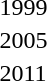<table>
<tr>
<td>1999</td>
<td></td>
<td></td>
<td></td>
</tr>
<tr>
<td>2005</td>
<td></td>
<td></td>
<td></td>
</tr>
<tr>
<td>2011</td>
<td></td>
<td></td>
<td></td>
</tr>
<tr>
</tr>
</table>
